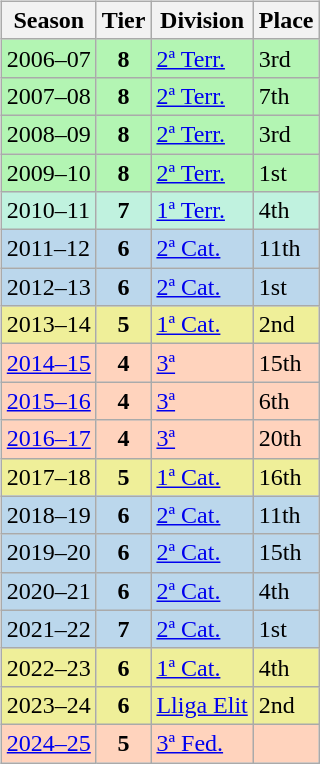<table>
<tr>
<td valign="top" width=0%><br><table class="wikitable">
<tr style="background:#f0f6fa;">
<th>Season</th>
<th>Tier</th>
<th>Division</th>
<th>Place</th>
</tr>
<tr>
<td style="background:#B3F5B3;">2006–07</td>
<th style="background:#B3F5B3;">8</th>
<td style="background:#B3F5B3;"><a href='#'>2ª Terr.</a></td>
<td style="background:#B3F5B3;">3rd</td>
</tr>
<tr>
<td style="background:#B3F5B3;">2007–08</td>
<th style="background:#B3F5B3;">8</th>
<td style="background:#B3F5B3;"><a href='#'>2ª Terr.</a></td>
<td style="background:#B3F5B3;">7th</td>
</tr>
<tr>
<td style="background:#B3F5B3;">2008–09</td>
<th style="background:#B3F5B3;">8</th>
<td style="background:#B3F5B3;"><a href='#'>2ª Terr.</a></td>
<td style="background:#B3F5B3;">3rd</td>
</tr>
<tr>
<td style="background:#B3F5B3;">2009–10</td>
<th style="background:#B3F5B3;">8</th>
<td style="background:#B3F5B3;"><a href='#'>2ª Terr.</a></td>
<td style="background:#B3F5B3;">1st</td>
</tr>
<tr>
<td style="background:#C0F2DF;">2010–11</td>
<th style="background:#C0F2DF;">7</th>
<td style="background:#C0F2DF;"><a href='#'>1ª Terr.</a></td>
<td style="background:#C0F2DF;">4th</td>
</tr>
<tr>
<td style="background:#BBD7EC;">2011–12</td>
<th style="background:#BBD7EC;">6</th>
<td style="background:#BBD7EC;"><a href='#'>2ª Cat.</a></td>
<td style="background:#BBD7EC;">11th</td>
</tr>
<tr>
<td style="background:#BBD7EC;">2012–13</td>
<th style="background:#BBD7EC;">6</th>
<td style="background:#BBD7EC;"><a href='#'>2ª Cat.</a></td>
<td style="background:#BBD7EC;">1st</td>
</tr>
<tr>
<td style="background:#EFEF99;">2013–14</td>
<th style="background:#EFEF99;">5</th>
<td style="background:#EFEF99;"><a href='#'>1ª Cat.</a></td>
<td style="background:#EFEF99;">2nd</td>
</tr>
<tr>
<td style="background:#FFD3BD;"><a href='#'>2014–15</a></td>
<th style="background:#FFD3BD;">4</th>
<td style="background:#FFD3BD;"><a href='#'>3ª</a></td>
<td style="background:#FFD3BD;">15th</td>
</tr>
<tr>
<td style="background:#FFD3BD;"><a href='#'>2015–16</a></td>
<th style="background:#FFD3BD;">4</th>
<td style="background:#FFD3BD;"><a href='#'>3ª</a></td>
<td style="background:#FFD3BD;">6th</td>
</tr>
<tr>
<td style="background:#FFD3BD;"><a href='#'>2016–17</a></td>
<th style="background:#FFD3BD;">4</th>
<td style="background:#FFD3BD;"><a href='#'>3ª</a></td>
<td style="background:#FFD3BD;">20th</td>
</tr>
<tr>
<td style="background:#EFEF99;">2017–18</td>
<th style="background:#EFEF99;">5</th>
<td style="background:#EFEF99;"><a href='#'>1ª Cat.</a></td>
<td style="background:#EFEF99;">16th</td>
</tr>
<tr>
<td style="background:#BBD7EC;">2018–19</td>
<th style="background:#BBD7EC;">6</th>
<td style="background:#BBD7EC;"><a href='#'>2ª Cat.</a></td>
<td style="background:#BBD7EC;">11th</td>
</tr>
<tr>
<td style="background:#BBD7EC;">2019–20</td>
<th style="background:#BBD7EC;">6</th>
<td style="background:#BBD7EC;"><a href='#'>2ª Cat.</a></td>
<td style="background:#BBD7EC;">15th</td>
</tr>
<tr>
<td style="background:#BBD7EC;">2020–21</td>
<th style="background:#BBD7EC;">6</th>
<td style="background:#BBD7EC;"><a href='#'>2ª Cat.</a></td>
<td style="background:#BBD7EC;">4th</td>
</tr>
<tr>
<td style="background:#BBD7EC;">2021–22</td>
<th style="background:#BBD7EC;">7</th>
<td style="background:#BBD7EC;"><a href='#'>2ª Cat.</a></td>
<td style="background:#BBD7EC;">1st</td>
</tr>
<tr>
<td style="background:#EFEF99;">2022–23</td>
<th style="background:#EFEF99;">6</th>
<td style="background:#EFEF99;"><a href='#'>1ª Cat.</a></td>
<td style="background:#EFEF99;">4th</td>
</tr>
<tr>
<td style="background:#EFEF99;">2023–24</td>
<th style="background:#EFEF99;">6</th>
<td style="background:#EFEF99;"><a href='#'>Lliga Elit</a></td>
<td style="background:#EFEF99;">2nd</td>
</tr>
<tr>
<td style="background:#FFD3BD;"><a href='#'>2024–25</a></td>
<th style="background:#FFD3BD;">5</th>
<td style="background:#FFD3BD;"><a href='#'>3ª Fed.</a></td>
<td style="background:#FFD3BD;"></td>
</tr>
</table>
</td>
</tr>
</table>
